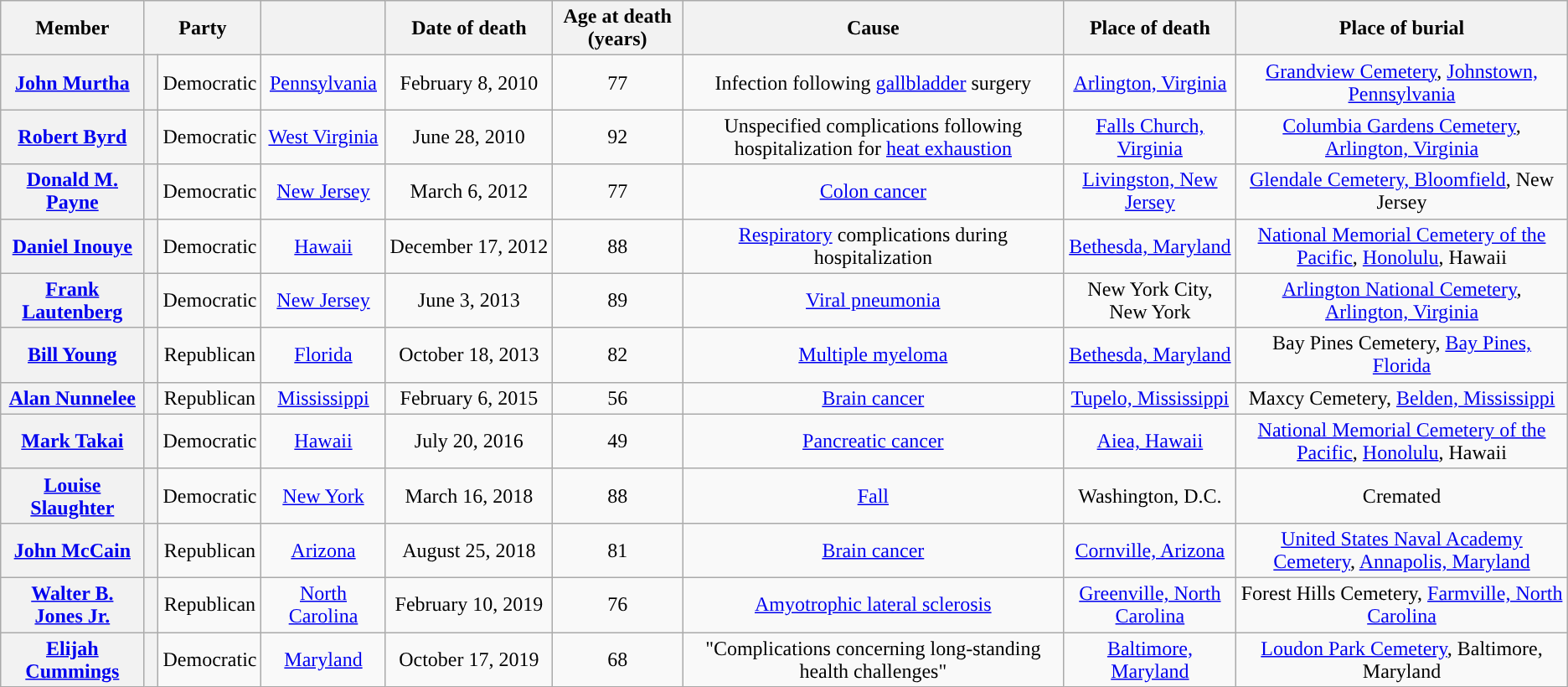<table class="wikitable sortable" style="text-align:center">
<tr>
<th>Member</th>
<th colspan = 2>Party</th>
<th></th>
<th>Date of death</th>
<th>Age at death (years)</th>
<th>Cause</th>
<th>Place of death</th>
<th>Place of burial</th>
</tr>
<tr>
<th><a href='#'>John Murtha</a></th>
<th style="background:"> </th>
<td>Democratic</td>
<td><a href='#'>Pennsylvania</a><br></td>
<td nowrap>February 8, 2010</td>
<td nowrap>77</td>
<td>Infection following <a href='#'>gallbladder</a> surgery</td>
<td><a href='#'>Arlington, Virginia</a></td>
<td><a href='#'>Grandview Cemetery</a>, <a href='#'>Johnstown, Pennsylvania</a></td>
</tr>
<tr>
<th><a href='#'>Robert Byrd</a></th>
<th style="background:"> </th>
<td>Democratic</td>
<td><a href='#'>West Virginia</a><br></td>
<td nowrap>June 28, 2010</td>
<td nowrap>92</td>
<td>Unspecified complications following hospitalization for <a href='#'>heat exhaustion</a></td>
<td><a href='#'>Falls Church, Virginia</a></td>
<td><a href='#'>Columbia Gardens Cemetery</a>, <a href='#'>Arlington, Virginia</a></td>
</tr>
<tr>
<th><a href='#'>Donald M. Payne</a></th>
<th style="background:"> </th>
<td>Democratic</td>
<td><a href='#'>New Jersey</a><br></td>
<td nowrap>March 6, 2012</td>
<td nowrap>77</td>
<td><a href='#'>Colon cancer</a></td>
<td><a href='#'>Livingston, New Jersey</a></td>
<td><a href='#'>Glendale Cemetery, Bloomfield</a>, New Jersey</td>
</tr>
<tr>
<th><a href='#'>Daniel Inouye</a></th>
<th style="background:"> </th>
<td>Democratic</td>
<td><a href='#'>Hawaii</a><br></td>
<td nowrap>December 17, 2012</td>
<td nowrap>88</td>
<td><a href='#'>Respiratory</a> complications during hospitalization</td>
<td><a href='#'>Bethesda, Maryland</a></td>
<td><a href='#'>National Memorial Cemetery of the Pacific</a>, <a href='#'>Honolulu</a>, Hawaii</td>
</tr>
<tr>
<th><a href='#'>Frank Lautenberg</a></th>
<th style="background:"> </th>
<td>Democratic</td>
<td><a href='#'>New Jersey</a><br></td>
<td nowrap>June 3, 2013</td>
<td nowrap>89</td>
<td><a href='#'>Viral pneumonia</a></td>
<td>New York City, New York</td>
<td><a href='#'>Arlington National Cemetery</a>, <a href='#'>Arlington, Virginia</a></td>
</tr>
<tr>
<th><a href='#'>Bill Young</a></th>
<th style="background:"> </th>
<td>Republican</td>
<td><a href='#'>Florida</a><br></td>
<td nowrap>October 18, 2013</td>
<td nowrap>82</td>
<td><a href='#'>Multiple myeloma</a></td>
<td><a href='#'>Bethesda, Maryland</a></td>
<td>Bay Pines Cemetery, <a href='#'>Bay Pines, Florida</a></td>
</tr>
<tr>
<th><a href='#'>Alan Nunnelee</a></th>
<th style="background:"> </th>
<td>Republican</td>
<td><a href='#'>Mississippi</a><br></td>
<td nowrap>February 6, 2015</td>
<td nowrap>56</td>
<td><a href='#'>Brain cancer</a></td>
<td><a href='#'>Tupelo, Mississippi</a></td>
<td>Maxcy Cemetery, <a href='#'>Belden, Mississippi</a></td>
</tr>
<tr>
<th><a href='#'>Mark Takai</a></th>
<th style="background:"> </th>
<td>Democratic</td>
<td><a href='#'>Hawaii</a><br></td>
<td nowrap>July 20, 2016</td>
<td nowrap>49</td>
<td><a href='#'>Pancreatic cancer</a></td>
<td><a href='#'>Aiea, Hawaii</a></td>
<td><a href='#'>National Memorial Cemetery of the Pacific</a>, <a href='#'>Honolulu</a>, Hawaii</td>
</tr>
<tr>
<th><a href='#'>Louise Slaughter</a></th>
<th style="background:"> </th>
<td>Democratic</td>
<td><a href='#'>New York</a><br></td>
<td nowrap>March 16, 2018</td>
<td nowrap>88</td>
<td><a href='#'>Fall</a></td>
<td>Washington, D.C.</td>
<td>Cremated</td>
</tr>
<tr>
<th><a href='#'>John McCain</a></th>
<th style="background:"> </th>
<td>Republican</td>
<td><a href='#'>Arizona</a><br></td>
<td nowrap>August 25, 2018</td>
<td nowrap>81</td>
<td><a href='#'>Brain cancer</a></td>
<td><a href='#'>Cornville, Arizona</a></td>
<td><a href='#'>United States Naval Academy Cemetery</a>, <a href='#'>Annapolis, Maryland</a></td>
</tr>
<tr>
<th><a href='#'>Walter B. Jones Jr.</a></th>
<th style="background:"> </th>
<td>Republican</td>
<td><a href='#'>North Carolina</a><br></td>
<td nowrap>February 10, 2019</td>
<td nowrap>76</td>
<td><a href='#'>Amyotrophic lateral sclerosis</a></td>
<td><a href='#'>Greenville, North Carolina</a></td>
<td>Forest Hills Cemetery, <a href='#'>Farmville, North Carolina</a></td>
</tr>
<tr>
<th><a href='#'>Elijah Cummings</a></th>
<th style="background:"> </th>
<td>Democratic</td>
<td><a href='#'>Maryland</a><br></td>
<td nowrap>October 17, 2019</td>
<td nowrap>68</td>
<td>"Complications concerning long-standing health challenges"</td>
<td><a href='#'>Baltimore, Maryland</a></td>
<td><a href='#'>Loudon Park Cemetery</a>, Baltimore, Maryland</td>
</tr>
</table>
